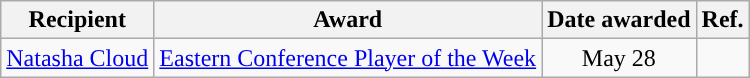<table class="wikitable sortable sortable" style="text-align: center">
<tr>
<th>Recipient</th>
<th>Award</th>
<th>Date awarded</th>
<th>Ref.</th>
</tr>
<tr>
<td><a href='#'>Natasha Cloud</a></td>
<td><a href='#'>Eastern Conference Player of the Week</a></td>
<td>May 28</td>
<td></td>
</tr>
</table>
